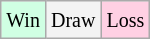<table class="wikitable">
<tr>
<td style="background-color: #d0ffe3;"><small>Win</small></td>
<td style="background-color: #f3f3f3;"><small>Draw</small></td>
<td style="background-color: #ffd0e3;"><small>Loss</small></td>
</tr>
</table>
